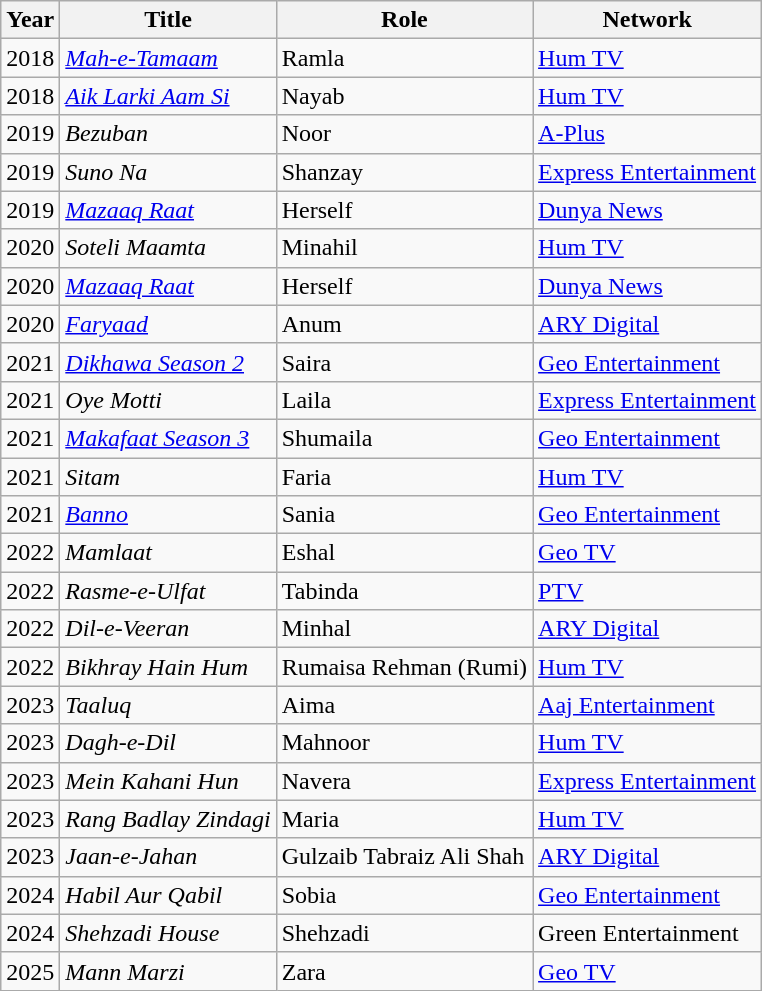<table class="wikitable sortable plainrowheaders">
<tr style="text-align:center;">
<th scope="col">Year</th>
<th scope="col">Title</th>
<th scope="col">Role</th>
<th scope="col">Network</th>
</tr>
<tr>
<td>2018</td>
<td><em><a href='#'>Mah-e-Tamaam</a></em></td>
<td>Ramla</td>
<td><a href='#'>Hum TV</a></td>
</tr>
<tr>
<td>2018</td>
<td><em><a href='#'>Aik Larki Aam Si</a></em></td>
<td>Nayab</td>
<td><a href='#'>Hum TV</a></td>
</tr>
<tr>
<td>2019</td>
<td><em>Bezuban</em></td>
<td>Noor</td>
<td><a href='#'>A-Plus</a></td>
</tr>
<tr>
<td>2019</td>
<td><em>Suno Na</em></td>
<td>Shanzay</td>
<td><a href='#'>Express Entertainment</a></td>
</tr>
<tr>
<td>2019</td>
<td><em><a href='#'>Mazaaq Raat</a></em></td>
<td>Herself</td>
<td><a href='#'>Dunya News</a></td>
</tr>
<tr>
<td>2020</td>
<td><em>Soteli Maamta</em></td>
<td>Minahil</td>
<td><a href='#'>Hum TV</a></td>
</tr>
<tr>
<td>2020</td>
<td><em><a href='#'>Mazaaq Raat</a></em></td>
<td>Herself</td>
<td><a href='#'>Dunya News</a></td>
</tr>
<tr>
<td>2020</td>
<td><em><a href='#'>Faryaad</a></em></td>
<td>Anum</td>
<td><a href='#'>ARY Digital</a></td>
</tr>
<tr>
<td>2021</td>
<td><em><a href='#'>Dikhawa Season 2</a></em></td>
<td>Saira</td>
<td><a href='#'>Geo Entertainment</a></td>
</tr>
<tr>
<td>2021</td>
<td><em>Oye Motti</em></td>
<td>Laila</td>
<td><a href='#'>Express Entertainment</a></td>
</tr>
<tr>
<td>2021</td>
<td><em><a href='#'>Makafaat Season 3</a></em></td>
<td>Shumaila</td>
<td><a href='#'>Geo Entertainment</a></td>
</tr>
<tr>
<td>2021</td>
<td><em>Sitam</em></td>
<td>Faria</td>
<td><a href='#'>Hum TV</a></td>
</tr>
<tr>
<td>2021</td>
<td><em><a href='#'>Banno</a></em></td>
<td>Sania</td>
<td><a href='#'>Geo Entertainment</a></td>
</tr>
<tr>
<td>2022</td>
<td><em>Mamlaat</em></td>
<td>Eshal</td>
<td><a href='#'>Geo TV</a></td>
</tr>
<tr>
<td>2022</td>
<td><em>Rasme-e-Ulfat</em></td>
<td>Tabinda</td>
<td><a href='#'>PTV</a></td>
</tr>
<tr>
<td>2022</td>
<td><em>Dil-e-Veeran</em></td>
<td>Minhal</td>
<td><a href='#'>ARY Digital</a></td>
</tr>
<tr>
<td>2022</td>
<td><em>Bikhray Hain Hum</em></td>
<td>Rumaisa Rehman (Rumi)</td>
<td><a href='#'>Hum TV</a></td>
</tr>
<tr>
<td>2023</td>
<td><em>Taaluq</em></td>
<td>Aima</td>
<td><a href='#'>Aaj Entertainment</a></td>
</tr>
<tr>
<td>2023</td>
<td><em>Dagh-e-Dil</em></td>
<td>Mahnoor</td>
<td><a href='#'>Hum TV</a></td>
</tr>
<tr>
<td>2023</td>
<td><em>Mein Kahani Hun</em></td>
<td>Navera</td>
<td><a href='#'>Express Entertainment</a></td>
</tr>
<tr>
<td>2023</td>
<td><em>Rang Badlay Zindagi</em></td>
<td>Maria</td>
<td><a href='#'>Hum TV</a></td>
</tr>
<tr>
<td>2023</td>
<td><em>Jaan-e-Jahan</em></td>
<td>Gulzaib Tabraiz Ali Shah</td>
<td><a href='#'>ARY Digital</a></td>
</tr>
<tr>
<td>2024</td>
<td><em>Habil Aur Qabil</em></td>
<td>Sobia</td>
<td><a href='#'>Geo Entertainment</a></td>
</tr>
<tr>
<td>2024</td>
<td><em>Shehzadi House</em></td>
<td>Shehzadi</td>
<td>Green Entertainment</td>
</tr>
<tr>
<td>2025</td>
<td><em>Mann Marzi</em></td>
<td>Zara</td>
<td><a href='#'>Geo TV</a></td>
</tr>
</table>
